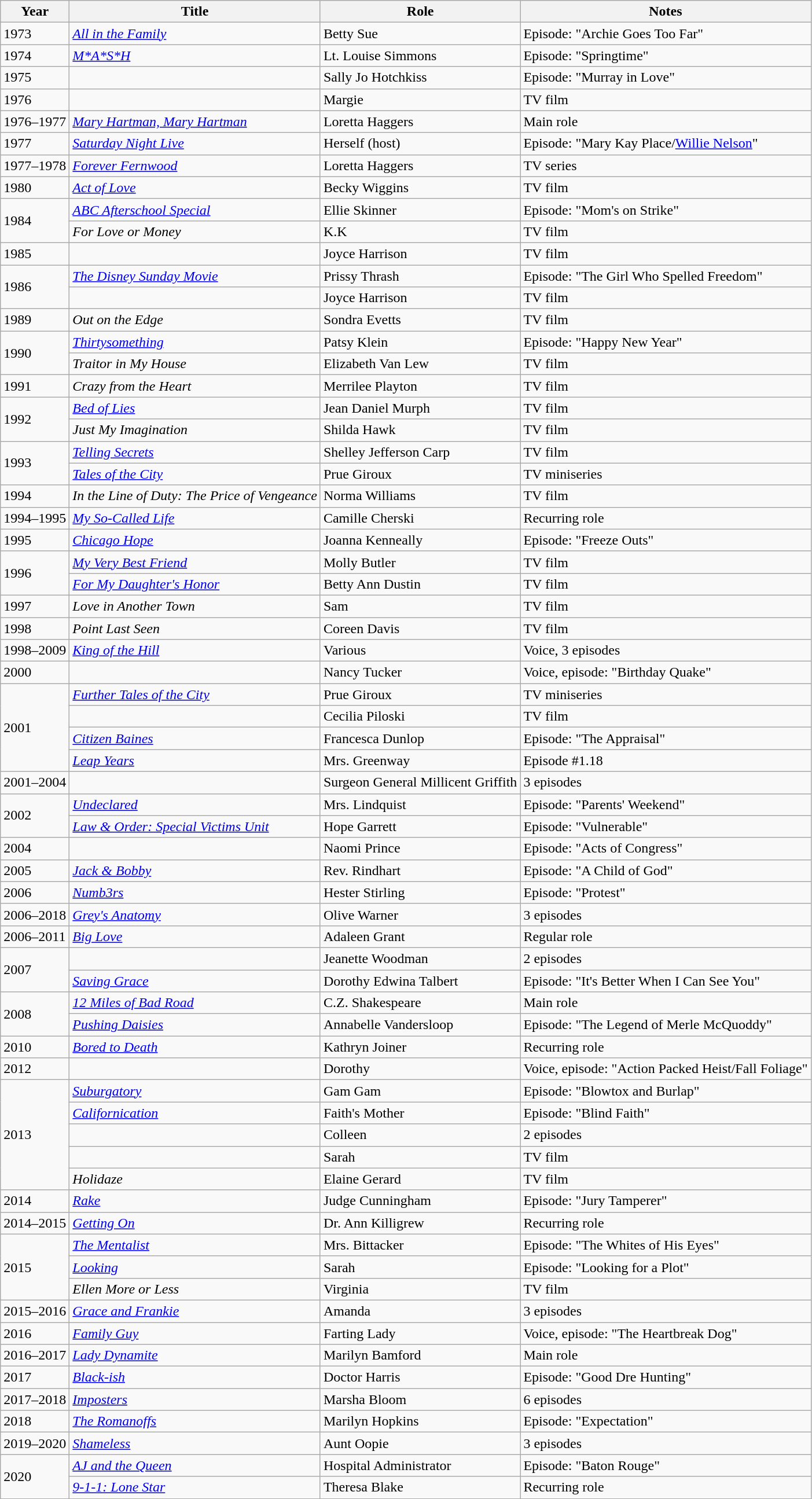<table class="wikitable sortable" style="font-size: 100%;">
<tr>
<th>Year</th>
<th>Title</th>
<th>Role</th>
<th class="unsortable">Notes</th>
</tr>
<tr>
<td>1973</td>
<td><em><a href='#'>All in the Family</a></em></td>
<td>Betty Sue</td>
<td>Episode: "Archie Goes Too Far"</td>
</tr>
<tr>
<td>1974</td>
<td><em><a href='#'>M*A*S*H</a></em></td>
<td>Lt. Louise Simmons</td>
<td>Episode: "Springtime"</td>
</tr>
<tr>
<td>1975</td>
<td><em></em></td>
<td>Sally Jo Hotchkiss</td>
<td>Episode: "Murray in Love"</td>
</tr>
<tr>
<td>1976</td>
<td><em></em></td>
<td>Margie</td>
<td>TV film</td>
</tr>
<tr>
<td>1976–1977</td>
<td><em><a href='#'>Mary Hartman, Mary Hartman</a></em></td>
<td>Loretta Haggers</td>
<td>Main role</td>
</tr>
<tr>
<td>1977</td>
<td><em><a href='#'>Saturday Night Live</a></em></td>
<td>Herself (host)</td>
<td>Episode: "Mary Kay Place/<a href='#'>Willie Nelson</a>"</td>
</tr>
<tr>
<td>1977–1978</td>
<td><em><a href='#'>Forever Fernwood</a></em></td>
<td>Loretta Haggers</td>
<td>TV series</td>
</tr>
<tr>
<td>1980</td>
<td><em><a href='#'>Act of Love</a></em></td>
<td>Becky Wiggins</td>
<td>TV film</td>
</tr>
<tr>
<td rowspan=2>1984</td>
<td><em><a href='#'>ABC Afterschool Special</a></em></td>
<td>Ellie Skinner</td>
<td>Episode: "Mom's on Strike"</td>
</tr>
<tr>
<td><em>For Love or Money</em></td>
<td>K.K</td>
<td>TV film</td>
</tr>
<tr>
<td>1985</td>
<td><em></em></td>
<td>Joyce Harrison</td>
<td>TV film</td>
</tr>
<tr>
<td rowspan=2>1986</td>
<td><em><a href='#'>The Disney Sunday Movie</a></em></td>
<td>Prissy Thrash</td>
<td>Episode: "The Girl Who Spelled Freedom"</td>
</tr>
<tr>
<td><em></em></td>
<td>Joyce Harrison</td>
<td>TV film</td>
</tr>
<tr>
<td>1989</td>
<td><em>Out on the Edge</em></td>
<td>Sondra Evetts</td>
<td>TV film</td>
</tr>
<tr>
<td rowspan=2>1990</td>
<td><em><a href='#'>Thirtysomething</a></em></td>
<td>Patsy Klein</td>
<td>Episode: "Happy New Year"</td>
</tr>
<tr>
<td><em>Traitor in My House</em></td>
<td>Elizabeth Van Lew</td>
<td>TV film</td>
</tr>
<tr>
<td>1991</td>
<td><em>Crazy from the Heart</em></td>
<td>Merrilee Playton</td>
<td>TV film</td>
</tr>
<tr>
<td rowspan=2>1992</td>
<td><em><a href='#'>Bed of Lies</a></em></td>
<td>Jean Daniel Murph</td>
<td>TV film</td>
</tr>
<tr>
<td><em>Just My Imagination</em></td>
<td>Shilda Hawk</td>
<td>TV film</td>
</tr>
<tr>
<td rowspan=2>1993</td>
<td><em><a href='#'>Telling Secrets</a></em></td>
<td>Shelley Jefferson Carp</td>
<td>TV film</td>
</tr>
<tr>
<td><em><a href='#'>Tales of the City</a></em></td>
<td>Prue Giroux</td>
<td>TV miniseries</td>
</tr>
<tr>
<td>1994</td>
<td><em>In the Line of Duty: The Price of Vengeance</em></td>
<td>Norma Williams</td>
<td>TV film</td>
</tr>
<tr>
<td>1994–1995</td>
<td><em><a href='#'>My So-Called Life</a></em></td>
<td>Camille Cherski</td>
<td>Recurring role</td>
</tr>
<tr>
<td>1995</td>
<td><em><a href='#'>Chicago Hope</a></em></td>
<td>Joanna Kenneally</td>
<td>Episode: "Freeze Outs"</td>
</tr>
<tr>
<td rowspan=2>1996</td>
<td><em><a href='#'>My Very Best Friend</a></em></td>
<td>Molly Butler</td>
<td>TV film</td>
</tr>
<tr>
<td><em><a href='#'>For My Daughter's Honor</a></em></td>
<td>Betty Ann Dustin</td>
<td>TV film</td>
</tr>
<tr>
<td>1997</td>
<td><em>Love in Another Town</em></td>
<td>Sam</td>
<td>TV film</td>
</tr>
<tr>
<td>1998</td>
<td><em>Point Last Seen</em></td>
<td>Coreen Davis</td>
<td>TV film</td>
</tr>
<tr>
<td>1998–2009</td>
<td><em><a href='#'>King of the Hill</a></em></td>
<td>Various</td>
<td>Voice, 3 episodes</td>
</tr>
<tr>
<td>2000</td>
<td><em></em></td>
<td>Nancy Tucker</td>
<td>Voice, episode: "Birthday Quake"</td>
</tr>
<tr>
<td rowspan=4>2001</td>
<td><em><a href='#'>Further Tales of the City</a></em></td>
<td>Prue Giroux</td>
<td>TV miniseries</td>
</tr>
<tr>
<td><em></em></td>
<td>Cecilia Piloski</td>
<td>TV film</td>
</tr>
<tr>
<td><em><a href='#'>Citizen Baines</a></em></td>
<td>Francesca Dunlop</td>
<td>Episode: "The Appraisal"</td>
</tr>
<tr>
<td><em><a href='#'>Leap Years</a></em></td>
<td>Mrs. Greenway</td>
<td>Episode #1.18</td>
</tr>
<tr>
<td>2001–2004</td>
<td><em></em></td>
<td>Surgeon General Millicent Griffith</td>
<td>3 episodes</td>
</tr>
<tr>
<td rowspan=2>2002</td>
<td><em><a href='#'>Undeclared</a></em></td>
<td>Mrs. Lindquist</td>
<td>Episode: "Parents' Weekend"</td>
</tr>
<tr>
<td><em><a href='#'>Law & Order: Special Victims Unit</a></em></td>
<td>Hope Garrett</td>
<td>Episode: "Vulnerable"</td>
</tr>
<tr>
<td>2004</td>
<td><em></em></td>
<td>Naomi Prince</td>
<td>Episode: "Acts of Congress"</td>
</tr>
<tr>
<td>2005</td>
<td><em><a href='#'>Jack & Bobby</a></em></td>
<td>Rev. Rindhart</td>
<td>Episode: "A Child of God"</td>
</tr>
<tr>
<td>2006</td>
<td><em><a href='#'>Numb3rs</a></em></td>
<td>Hester Stirling</td>
<td>Episode: "Protest"</td>
</tr>
<tr>
<td>2006–2018</td>
<td><em><a href='#'>Grey's Anatomy</a></em></td>
<td>Olive Warner</td>
<td>3 episodes</td>
</tr>
<tr>
<td>2006–2011</td>
<td><em><a href='#'>Big Love</a></em></td>
<td>Adaleen Grant</td>
<td>Regular role</td>
</tr>
<tr>
<td rowspan=2>2007</td>
<td><em></em></td>
<td>Jeanette Woodman</td>
<td>2 episodes</td>
</tr>
<tr>
<td><em><a href='#'>Saving Grace</a></em></td>
<td>Dorothy Edwina Talbert</td>
<td>Episode: "It's Better When I Can See You"</td>
</tr>
<tr>
<td rowspan=2>2008</td>
<td><em><a href='#'>12 Miles of Bad Road</a></em></td>
<td>C.Z. Shakespeare</td>
<td>Main role</td>
</tr>
<tr>
<td><em><a href='#'>Pushing Daisies</a></em></td>
<td>Annabelle Vandersloop</td>
<td>Episode: "The Legend of Merle McQuoddy"</td>
</tr>
<tr>
<td>2010</td>
<td><em><a href='#'>Bored to Death</a></em></td>
<td>Kathryn Joiner</td>
<td>Recurring role</td>
</tr>
<tr>
<td>2012</td>
<td><em></em></td>
<td>Dorothy</td>
<td>Voice, episode: "Action Packed Heist/Fall Foliage"</td>
</tr>
<tr>
<td rowspan=5>2013</td>
<td><em><a href='#'>Suburgatory</a></em></td>
<td>Gam Gam</td>
<td>Episode: "Blowtox and Burlap"</td>
</tr>
<tr>
<td><em><a href='#'>Californication</a></em></td>
<td>Faith's Mother</td>
<td>Episode: "Blind Faith"</td>
</tr>
<tr>
<td><em></em></td>
<td>Colleen</td>
<td>2 episodes</td>
</tr>
<tr>
<td><em></em></td>
<td>Sarah</td>
<td>TV film</td>
</tr>
<tr>
<td><em>Holidaze</em></td>
<td>Elaine Gerard</td>
<td>TV film</td>
</tr>
<tr>
<td>2014</td>
<td><em><a href='#'>Rake</a></em></td>
<td>Judge Cunningham</td>
<td>Episode: "Jury Tamperer"</td>
</tr>
<tr>
<td>2014–2015</td>
<td><em><a href='#'>Getting On</a></em></td>
<td>Dr. Ann Killigrew</td>
<td>Recurring role</td>
</tr>
<tr>
<td rowspan=3>2015</td>
<td><em><a href='#'>The Mentalist</a></em></td>
<td>Mrs. Bittacker</td>
<td>Episode: "The Whites of His Eyes"</td>
</tr>
<tr>
<td><em><a href='#'>Looking</a></em></td>
<td>Sarah</td>
<td>Episode: "Looking for a Plot"</td>
</tr>
<tr>
<td><em>Ellen More or Less</em></td>
<td>Virginia</td>
<td>TV film</td>
</tr>
<tr>
<td>2015–2016</td>
<td><em><a href='#'>Grace and Frankie</a></em></td>
<td>Amanda</td>
<td>3 episodes</td>
</tr>
<tr>
<td>2016</td>
<td><em><a href='#'>Family Guy</a></em></td>
<td>Farting Lady</td>
<td>Voice, episode: "The Heartbreak Dog"</td>
</tr>
<tr>
<td>2016–2017</td>
<td><em><a href='#'>Lady Dynamite</a></em></td>
<td>Marilyn Bamford</td>
<td>Main role</td>
</tr>
<tr>
<td>2017</td>
<td><em><a href='#'>Black-ish</a></em></td>
<td>Doctor Harris</td>
<td>Episode: "Good Dre Hunting"</td>
</tr>
<tr>
<td>2017–2018</td>
<td><em><a href='#'>Imposters</a></em></td>
<td>Marsha Bloom</td>
<td>6 episodes</td>
</tr>
<tr>
<td>2018</td>
<td><em><a href='#'>The Romanoffs</a></em></td>
<td>Marilyn Hopkins</td>
<td>Episode: "Expectation"</td>
</tr>
<tr>
<td>2019–2020</td>
<td><em><a href='#'>Shameless</a></em></td>
<td>Aunt Oopie</td>
<td>3 episodes</td>
</tr>
<tr>
<td rowspan=2>2020</td>
<td><em><a href='#'>AJ and the Queen</a></em></td>
<td>Hospital Administrator</td>
<td>Episode: "Baton Rouge"</td>
</tr>
<tr>
<td><em><a href='#'>9-1-1: Lone Star</a></em></td>
<td>Theresa Blake</td>
<td>Recurring role</td>
</tr>
</table>
